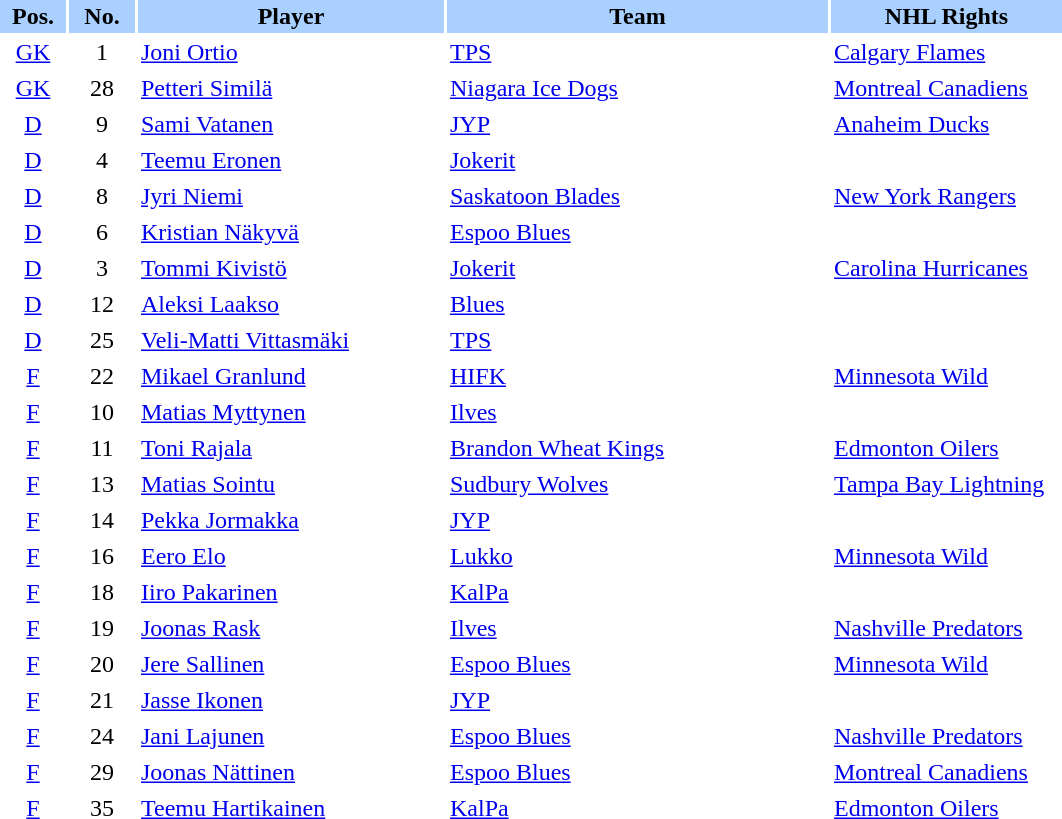<table border="0" cellspacing="2" cellpadding="2">
<tr bgcolor=AAD0FF>
<th width=40>Pos.</th>
<th width=40>No.</th>
<th width=200>Player</th>
<th width=250>Team</th>
<th width=150>NHL Rights</th>
</tr>
<tr>
<td style="text-align:center;"><a href='#'>GK</a></td>
<td style="text-align:center;">1</td>
<td><a href='#'>Joni Ortio</a></td>
<td> <a href='#'>TPS</a></td>
<td><a href='#'>Calgary Flames</a></td>
</tr>
<tr>
<td style="text-align:center;"><a href='#'>GK</a></td>
<td style="text-align:center;">28</td>
<td><a href='#'>Petteri Similä</a></td>
<td> <a href='#'>Niagara Ice Dogs</a></td>
<td><a href='#'>Montreal Canadiens</a></td>
</tr>
<tr>
<td style="text-align:center;"><a href='#'>D</a></td>
<td style="text-align:center;">9</td>
<td><a href='#'>Sami Vatanen</a></td>
<td> <a href='#'>JYP</a></td>
<td><a href='#'>Anaheim Ducks</a></td>
</tr>
<tr>
<td style="text-align:center;"><a href='#'>D</a></td>
<td style="text-align:center;">4</td>
<td><a href='#'>Teemu Eronen</a></td>
<td> <a href='#'>Jokerit</a></td>
<td></td>
</tr>
<tr>
<td style="text-align:center;"><a href='#'>D</a></td>
<td style="text-align:center;">8</td>
<td><a href='#'>Jyri Niemi</a></td>
<td> <a href='#'>Saskatoon Blades</a></td>
<td><a href='#'>New York Rangers</a></td>
</tr>
<tr>
<td style="text-align:center;"><a href='#'>D</a></td>
<td style="text-align:center;">6</td>
<td><a href='#'>Kristian Näkyvä</a></td>
<td> <a href='#'>Espoo Blues</a></td>
<td></td>
</tr>
<tr>
<td style="text-align:center;"><a href='#'>D</a></td>
<td style="text-align:center;">3</td>
<td><a href='#'>Tommi Kivistö</a></td>
<td> <a href='#'>Jokerit</a></td>
<td><a href='#'>Carolina Hurricanes</a></td>
</tr>
<tr>
<td style="text-align:center;"><a href='#'>D</a></td>
<td style="text-align:center;">12</td>
<td><a href='#'>Aleksi Laakso</a></td>
<td> <a href='#'>Blues</a></td>
<td></td>
</tr>
<tr>
<td style="text-align:center;"><a href='#'>D</a></td>
<td style="text-align:center;">25</td>
<td><a href='#'>Veli-Matti Vittasmäki</a></td>
<td> <a href='#'>TPS</a></td>
<td></td>
</tr>
<tr>
<td style="text-align:center;"><a href='#'>F</a></td>
<td style="text-align:center;">22</td>
<td><a href='#'>Mikael Granlund</a></td>
<td> <a href='#'>HIFK</a></td>
<td><a href='#'>Minnesota Wild</a></td>
</tr>
<tr>
<td style="text-align:center;"><a href='#'>F</a></td>
<td style="text-align:center;">10</td>
<td><a href='#'>Matias Myttynen</a></td>
<td> <a href='#'>Ilves</a></td>
<td></td>
</tr>
<tr>
<td style="text-align:center;"><a href='#'>F</a></td>
<td style="text-align:center;">11</td>
<td><a href='#'>Toni Rajala</a></td>
<td> <a href='#'>Brandon Wheat Kings</a></td>
<td><a href='#'>Edmonton Oilers</a></td>
</tr>
<tr>
<td style="text-align:center;"><a href='#'>F</a></td>
<td style="text-align:center;">13</td>
<td><a href='#'>Matias Sointu</a></td>
<td> <a href='#'>Sudbury Wolves</a></td>
<td><a href='#'>Tampa Bay Lightning</a></td>
</tr>
<tr>
<td style="text-align:center;"><a href='#'>F</a></td>
<td style="text-align:center;">14</td>
<td><a href='#'>Pekka Jormakka</a></td>
<td> <a href='#'>JYP</a></td>
<td></td>
</tr>
<tr>
<td style="text-align:center;"><a href='#'>F</a></td>
<td style="text-align:center;">16</td>
<td><a href='#'>Eero Elo</a></td>
<td> <a href='#'>Lukko</a></td>
<td><a href='#'>Minnesota Wild</a></td>
</tr>
<tr>
<td style="text-align:center;"><a href='#'>F</a></td>
<td style="text-align:center;">18</td>
<td><a href='#'>Iiro Pakarinen</a></td>
<td> <a href='#'>KalPa</a></td>
<td></td>
</tr>
<tr>
<td style="text-align:center;"><a href='#'>F</a></td>
<td style="text-align:center;">19</td>
<td><a href='#'>Joonas Rask</a></td>
<td> <a href='#'>Ilves</a></td>
<td><a href='#'>Nashville Predators</a></td>
</tr>
<tr>
<td style="text-align:center;"><a href='#'>F</a></td>
<td style="text-align:center;">20</td>
<td><a href='#'>Jere Sallinen</a></td>
<td> <a href='#'>Espoo Blues</a></td>
<td><a href='#'>Minnesota Wild</a></td>
</tr>
<tr>
<td style="text-align:center;"><a href='#'>F</a></td>
<td style="text-align:center;">21</td>
<td><a href='#'>Jasse Ikonen</a></td>
<td> <a href='#'>JYP</a></td>
<td></td>
</tr>
<tr>
<td style="text-align:center;"><a href='#'>F</a></td>
<td style="text-align:center;">24</td>
<td><a href='#'>Jani Lajunen</a></td>
<td> <a href='#'>Espoo Blues</a></td>
<td><a href='#'>Nashville Predators</a></td>
</tr>
<tr>
<td style="text-align:center;"><a href='#'>F</a></td>
<td style="text-align:center;">29</td>
<td><a href='#'>Joonas Nättinen</a></td>
<td> <a href='#'>Espoo Blues</a></td>
<td><a href='#'>Montreal Canadiens</a></td>
</tr>
<tr>
<td style="text-align:center;"><a href='#'>F</a></td>
<td style="text-align:center;">35</td>
<td><a href='#'>Teemu Hartikainen</a></td>
<td> <a href='#'>KalPa</a></td>
<td><a href='#'>Edmonton Oilers</a></td>
</tr>
</table>
